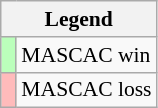<table class="wikitable" style="font-size:90%">
<tr>
<th colspan="2">Legend</th>
</tr>
<tr>
<td style="background:#bfb;"> </td>
<td>MASCAC win</td>
</tr>
<tr>
<td style="background:#fbb;"> </td>
<td>MASCAC loss</td>
</tr>
</table>
